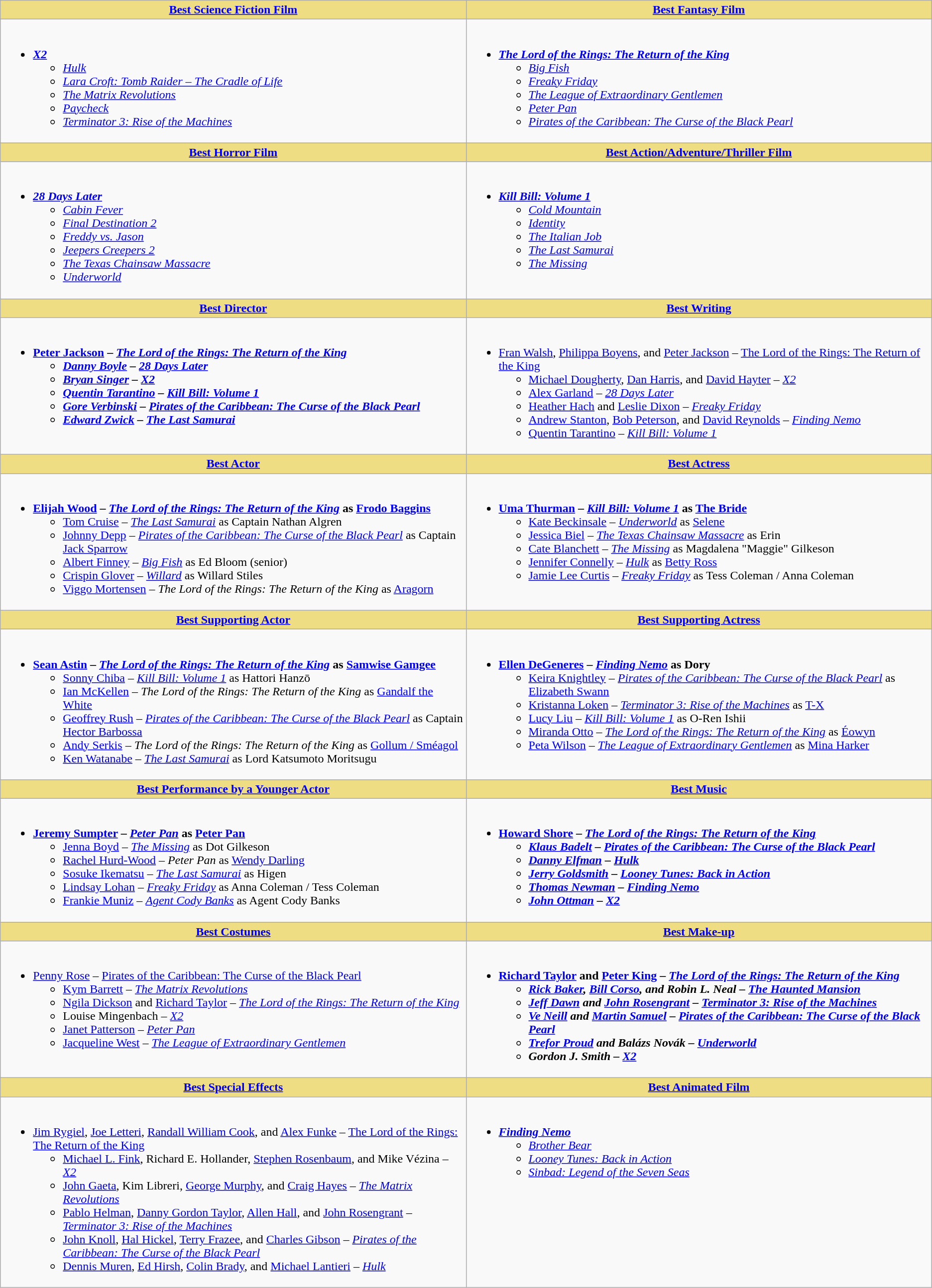<table class=wikitable>
<tr>
<th style="background:#EEDD82; width:50%"><a href='#'>Best Science Fiction Film</a></th>
<th style="background:#EEDD82; width:50%"><a href='#'>Best Fantasy Film</a></th>
</tr>
<tr>
<td valign="top"><br><ul><li><strong><em><a href='#'>X2</a></em></strong><ul><li><em><a href='#'>Hulk</a></em></li><li><em><a href='#'>Lara Croft: Tomb Raider – The Cradle of Life</a></em></li><li><em><a href='#'>The Matrix Revolutions</a></em></li><li><em><a href='#'>Paycheck</a></em></li><li><em><a href='#'>Terminator 3: Rise of the Machines</a></em></li></ul></li></ul></td>
<td valign="top"><br><ul><li><strong><em><a href='#'>The Lord of the Rings: The Return of the King</a></em></strong><ul><li><em><a href='#'>Big Fish</a></em></li><li><em><a href='#'>Freaky Friday</a></em></li><li><em><a href='#'>The League of Extraordinary Gentlemen</a></em></li><li><em><a href='#'>Peter Pan</a></em></li><li><em><a href='#'>Pirates of the Caribbean: The Curse of the Black Pearl</a></em></li></ul></li></ul></td>
</tr>
<tr>
<th style="background:#EEDD82; width:50%"><a href='#'>Best Horror Film</a></th>
<th style="background:#EEDD82; width:50%"><a href='#'>Best Action/Adventure/Thriller Film</a></th>
</tr>
<tr>
<td valign="top"><br><ul><li><strong><em><a href='#'>28 Days Later</a></em></strong><ul><li><em><a href='#'>Cabin Fever</a></em></li><li><em><a href='#'>Final Destination 2</a></em></li><li><em><a href='#'>Freddy vs. Jason</a></em></li><li><em><a href='#'>Jeepers Creepers 2</a></em></li><li><em><a href='#'>The Texas Chainsaw Massacre</a></em></li><li><em><a href='#'>Underworld</a></em></li></ul></li></ul></td>
<td valign="top"><br><ul><li><strong><em><a href='#'>Kill Bill: Volume 1</a></em></strong><ul><li><em><a href='#'>Cold Mountain</a></em></li><li><em><a href='#'>Identity</a></em></li><li><em><a href='#'>The Italian Job</a></em></li><li><em><a href='#'>The Last Samurai</a></em></li><li><em><a href='#'>The Missing</a></em></li></ul></li></ul></td>
</tr>
<tr>
<th style="background:#EEDD82; width:50%"><a href='#'>Best Director</a></th>
<th style="background:#EEDD82; width:50%"><a href='#'>Best Writing</a></th>
</tr>
<tr>
<td valign="top"><br><ul><li><strong><a href='#'>Peter Jackson</a> – <em><a href='#'>The Lord of the Rings: The Return of the King</a><strong><em><ul><li><a href='#'>Danny Boyle</a> – </em><a href='#'>28 Days Later</a><em></li><li><a href='#'>Bryan Singer</a> – </em><a href='#'>X2</a><em></li><li><a href='#'>Quentin Tarantino</a> – </em><a href='#'>Kill Bill: Volume 1</a><em></li><li><a href='#'>Gore Verbinski</a> – </em><a href='#'>Pirates of the Caribbean: The Curse of the Black Pearl</a><em></li><li><a href='#'>Edward Zwick</a> – </em><a href='#'>The Last Samurai</a><em></li></ul></li></ul></td>
<td valign="top"><br><ul><li></strong><a href='#'>Fran Walsh</a>, <a href='#'>Philippa Boyens</a>, and <a href='#'>Peter Jackson</a> – </em><a href='#'>The Lord of the Rings: The Return of the King</a></em></strong><ul><li><a href='#'>Michael Dougherty</a>, <a href='#'>Dan Harris</a>, and <a href='#'>David Hayter</a> – <em><a href='#'>X2</a></em></li><li><a href='#'>Alex Garland</a> – <em><a href='#'>28 Days Later</a></em></li><li><a href='#'>Heather Hach</a> and <a href='#'>Leslie Dixon</a> – <em><a href='#'>Freaky Friday</a></em></li><li><a href='#'>Andrew Stanton</a>, <a href='#'>Bob Peterson</a>, and <a href='#'>David Reynolds</a> – <em><a href='#'>Finding Nemo</a></em></li><li><a href='#'>Quentin Tarantino</a> – <em><a href='#'>Kill Bill: Volume 1</a></em></li></ul></li></ul></td>
</tr>
<tr>
<th style="background:#EEDD82; width:50%"><a href='#'>Best Actor</a></th>
<th style="background:#EEDD82; width:50%"><a href='#'>Best Actress</a></th>
</tr>
<tr>
<td valign="top"><br><ul><li><strong><a href='#'>Elijah Wood</a> – <em><a href='#'>The Lord of the Rings: The Return of the King</a></em> as <a href='#'>Frodo Baggins</a></strong><ul><li><a href='#'>Tom Cruise</a> – <em><a href='#'>The Last Samurai</a></em> as Captain Nathan Algren</li><li><a href='#'>Johnny Depp</a> – <em><a href='#'>Pirates of the Caribbean: The Curse of the Black Pearl</a></em> as Captain <a href='#'>Jack Sparrow</a></li><li><a href='#'>Albert Finney</a> – <em><a href='#'>Big Fish</a></em> as Ed Bloom (senior)</li><li><a href='#'>Crispin Glover</a> – <em><a href='#'>Willard</a></em> as Willard Stiles</li><li><a href='#'>Viggo Mortensen</a> – <em>The Lord of the Rings: The Return of the King</em> as <a href='#'>Aragorn</a></li></ul></li></ul></td>
<td valign="top"><br><ul><li><strong><a href='#'>Uma Thurman</a> – <em><a href='#'>Kill Bill: Volume 1</a></em> as <a href='#'>The Bride</a></strong><ul><li><a href='#'>Kate Beckinsale</a> – <em><a href='#'>Underworld</a></em> as <a href='#'>Selene</a></li><li><a href='#'>Jessica Biel</a> – <em><a href='#'>The Texas Chainsaw Massacre</a></em> as Erin</li><li><a href='#'>Cate Blanchett</a> – <em><a href='#'>The Missing</a></em> as Magdalena "Maggie" Gilkeson</li><li><a href='#'>Jennifer Connelly</a> – <em><a href='#'>Hulk</a></em> as <a href='#'>Betty Ross</a></li><li><a href='#'>Jamie Lee Curtis</a> – <em><a href='#'>Freaky Friday</a></em> as Tess Coleman / Anna Coleman</li></ul></li></ul></td>
</tr>
<tr>
<th style="background:#EEDD82; width:50%"><a href='#'>Best Supporting Actor</a></th>
<th style="background:#EEDD82; width:50%"><a href='#'>Best Supporting Actress</a></th>
</tr>
<tr>
<td valign="top"><br><ul><li><strong><a href='#'>Sean Astin</a> – <em><a href='#'>The Lord of the Rings: The Return of the King</a></em> as <a href='#'>Samwise Gamgee</a></strong><ul><li><a href='#'>Sonny Chiba</a> – <em><a href='#'>Kill Bill: Volume 1</a></em> as Hattori Hanzō</li><li><a href='#'>Ian McKellen</a> – <em>The Lord of the Rings: The Return of the King</em> as <a href='#'>Gandalf the White</a></li><li><a href='#'>Geoffrey Rush</a> – <em><a href='#'>Pirates of the Caribbean: The Curse of the Black Pearl</a></em> as Captain <a href='#'>Hector Barbossa</a></li><li><a href='#'>Andy Serkis</a> – <em>The Lord of the Rings: The Return of the King</em> as <a href='#'>Gollum / Sméagol</a></li><li><a href='#'>Ken Watanabe</a> – <em><a href='#'>The Last Samurai</a></em> as Lord Katsumoto Moritsugu</li></ul></li></ul></td>
<td valign="top"><br><ul><li><strong><a href='#'>Ellen DeGeneres</a> – <em><a href='#'>Finding Nemo</a></em> as Dory</strong><ul><li><a href='#'>Keira Knightley</a> – <em><a href='#'>Pirates of the Caribbean: The Curse of the Black Pearl</a></em> as <a href='#'>Elizabeth Swann</a></li><li><a href='#'>Kristanna Loken</a> – <em><a href='#'>Terminator 3: Rise of the Machines</a></em> as <a href='#'>T-X</a></li><li><a href='#'>Lucy Liu</a> – <em><a href='#'>Kill Bill: Volume 1</a></em> as O-Ren Ishii</li><li><a href='#'>Miranda Otto</a> – <em><a href='#'>The Lord of the Rings: The Return of the King</a></em> as <a href='#'>Éowyn</a></li><li><a href='#'>Peta Wilson</a> – <em><a href='#'>The League of Extraordinary Gentlemen</a></em> as <a href='#'>Mina Harker</a></li></ul></li></ul></td>
</tr>
<tr>
<th style="background:#EEDD82; width:50%"><a href='#'>Best Performance by a Younger Actor</a></th>
<th style="background:#EEDD82; width:50%"><a href='#'>Best Music</a></th>
</tr>
<tr>
<td valign="top"><br><ul><li><strong><a href='#'>Jeremy Sumpter</a> – <em><a href='#'>Peter Pan</a></em> as <a href='#'>Peter Pan</a></strong><ul><li><a href='#'>Jenna Boyd</a> – <em><a href='#'>The Missing</a></em> as Dot Gilkeson</li><li><a href='#'>Rachel Hurd-Wood</a> – <em>Peter Pan</em> as <a href='#'>Wendy Darling</a></li><li><a href='#'>Sosuke Ikematsu</a> – <em><a href='#'>The Last Samurai</a></em> as Higen</li><li><a href='#'>Lindsay Lohan</a> – <em><a href='#'>Freaky Friday</a></em> as Anna Coleman / Tess Coleman</li><li><a href='#'>Frankie Muniz</a> – <em><a href='#'>Agent Cody Banks</a></em> as Agent Cody Banks</li></ul></li></ul></td>
<td valign="top"><br><ul><li><strong><a href='#'>Howard Shore</a> – <em><a href='#'>The Lord of the Rings: The Return of the King</a><strong><em><ul><li><a href='#'>Klaus Badelt</a> – </em><a href='#'>Pirates of the Caribbean: The Curse of the Black Pearl</a><em></li><li><a href='#'>Danny Elfman</a> – </em><a href='#'>Hulk</a><em></li><li><a href='#'>Jerry Goldsmith</a> – </em><a href='#'>Looney Tunes: Back in Action</a><em></li><li><a href='#'>Thomas Newman</a> – </em><a href='#'>Finding Nemo</a><em></li><li><a href='#'>John Ottman</a> – </em><a href='#'>X2</a><em></li></ul></li></ul></td>
</tr>
<tr>
<th style="background:#EEDD82; width:50%"><a href='#'>Best Costumes</a></th>
<th style="background:#EEDD82; width:50%"><a href='#'>Best Make-up</a></th>
</tr>
<tr>
<td valign="top"><br><ul><li></strong><a href='#'>Penny Rose</a> – </em><a href='#'>Pirates of the Caribbean: The Curse of the Black Pearl</a></em></strong><ul><li><a href='#'>Kym Barrett</a> – <em><a href='#'>The Matrix Revolutions</a></em></li><li><a href='#'>Ngila Dickson</a> and <a href='#'>Richard Taylor</a> – <em><a href='#'>The Lord of the Rings: The Return of the King</a></em></li><li>Louise Mingenbach – <em><a href='#'>X2</a></em></li><li><a href='#'>Janet Patterson</a> – <em><a href='#'>Peter Pan</a></em></li><li><a href='#'>Jacqueline West</a> – <em><a href='#'>The League of Extraordinary Gentlemen</a></em></li></ul></li></ul></td>
<td valign="top"><br><ul><li><strong><a href='#'>Richard Taylor</a> and <a href='#'>Peter King</a> – <em><a href='#'>The Lord of the Rings: The Return of the King</a><strong><em><ul><li><a href='#'>Rick Baker</a>, <a href='#'>Bill Corso</a>, and Robin L. Neal – </em><a href='#'>The Haunted Mansion</a><em></li><li><a href='#'>Jeff Dawn</a> and <a href='#'>John Rosengrant</a> – </em><a href='#'>Terminator 3: Rise of the Machines</a><em></li><li><a href='#'>Ve Neill</a> and <a href='#'>Martin Samuel</a> – </em><a href='#'>Pirates of the Caribbean: The Curse of the Black Pearl</a><em></li><li><a href='#'>Trefor Proud</a> and Balázs Novák – </em><a href='#'>Underworld</a><em></li><li>Gordon J. Smith – </em><a href='#'>X2</a><em></li></ul></li></ul></td>
</tr>
<tr>
<th style="background:#EEDD82; width:50%"><a href='#'>Best Special Effects</a></th>
<th style="background:#EEDD82; width:50%"><a href='#'>Best Animated Film</a></th>
</tr>
<tr>
<td valign="top"><br><ul><li></strong><a href='#'>Jim Rygiel</a>, <a href='#'>Joe Letteri</a>, <a href='#'>Randall William Cook</a>, and <a href='#'>Alex Funke</a> – </em><a href='#'>The Lord of the Rings: The Return of the King</a></em></strong><ul><li><a href='#'>Michael L. Fink</a>, Richard E. Hollander, <a href='#'>Stephen Rosenbaum</a>, and Mike Vézina – <em><a href='#'>X2</a></em></li><li><a href='#'>John Gaeta</a>, Kim Libreri, <a href='#'>George Murphy</a>, and <a href='#'>Craig Hayes</a> – <em><a href='#'>The Matrix Revolutions</a></em></li><li><a href='#'>Pablo Helman</a>, <a href='#'>Danny Gordon Taylor</a>, <a href='#'>Allen Hall</a>, and <a href='#'>John Rosengrant</a> – <em><a href='#'>Terminator 3: Rise of the Machines</a></em></li><li><a href='#'>John Knoll</a>, <a href='#'>Hal Hickel</a>, <a href='#'>Terry Frazee</a>, and <a href='#'>Charles Gibson</a> – <em><a href='#'>Pirates of the Caribbean: The Curse of the Black Pearl</a></em></li><li><a href='#'>Dennis Muren</a>, <a href='#'>Ed Hirsh</a>, <a href='#'>Colin Brady</a>, and <a href='#'>Michael Lantieri</a> – <em><a href='#'>Hulk</a></em></li></ul></li></ul></td>
<td valign="top"><br><ul><li><strong><em><a href='#'>Finding Nemo</a></em></strong><ul><li><em><a href='#'>Brother Bear</a></em></li><li><em><a href='#'>Looney Tunes: Back in Action</a></em></li><li><em><a href='#'>Sinbad: Legend of the Seven Seas</a></em></li></ul></li></ul></td>
</tr>
</table>
